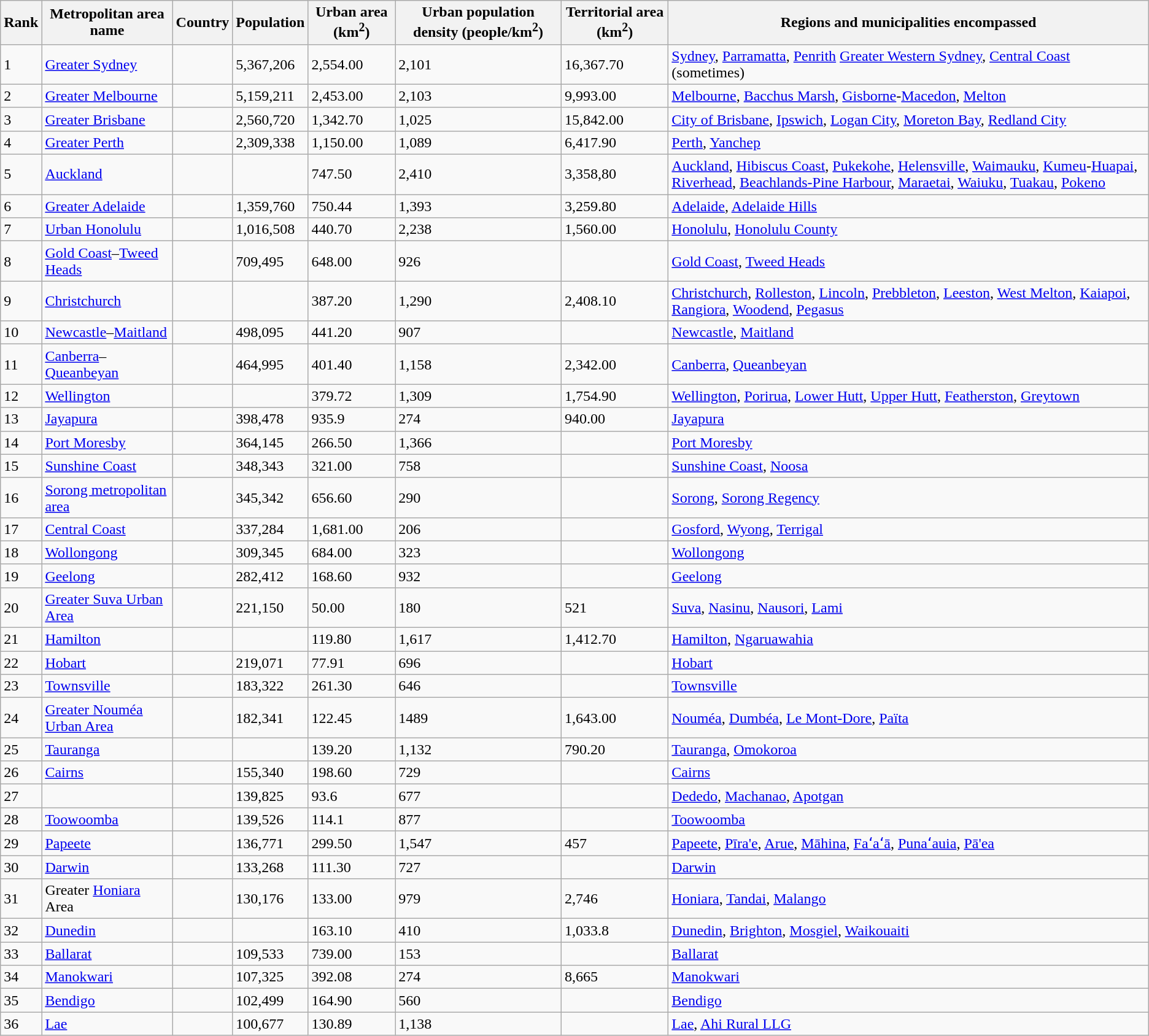<table class="wikitable sortable">
<tr>
<th>Rank</th>
<th>Metropolitan area name</th>
<th>Country</th>
<th>Population</th>
<th>Urban area (km<sup>2</sup>)</th>
<th>Urban population density (people/km<sup>2</sup>)</th>
<th>Territorial area (km<sup>2</sup>)</th>
<th>Regions and municipalities encompassed</th>
</tr>
<tr>
<td>1</td>
<td><a href='#'>Greater Sydney</a></td>
<td></td>
<td>5,367,206</td>
<td>2,554.00</td>
<td>2,101</td>
<td>16,367.70</td>
<td><a href='#'>Sydney</a>, <a href='#'>Parramatta</a>, <a href='#'>Penrith</a> <a href='#'>Greater Western Sydney</a>, <a href='#'>Central Coast</a> (sometimes)</td>
</tr>
<tr>
<td>2</td>
<td><a href='#'>Greater Melbourne</a></td>
<td></td>
<td>5,159,211</td>
<td>2,453.00</td>
<td>2,103</td>
<td>9,993.00</td>
<td><a href='#'>Melbourne</a>, <a href='#'>Bacchus Marsh</a>, <a href='#'>Gisborne</a>-<a href='#'>Macedon</a>, <a href='#'>Melton</a></td>
</tr>
<tr>
<td>3</td>
<td><a href='#'>Greater Brisbane</a></td>
<td></td>
<td>2,560,720</td>
<td>1,342.70</td>
<td>1,025</td>
<td>15,842.00</td>
<td><a href='#'>City of Brisbane</a>, <a href='#'>Ipswich</a>, <a href='#'>Logan City</a>, <a href='#'>Moreton Bay</a>, <a href='#'>Redland City</a></td>
</tr>
<tr>
<td>4</td>
<td><a href='#'>Greater Perth</a></td>
<td></td>
<td>2,309,338</td>
<td>1,150.00</td>
<td>1,089</td>
<td>6,417.90</td>
<td><a href='#'>Perth</a>, <a href='#'>Yanchep</a></td>
</tr>
<tr>
<td>5</td>
<td><a href='#'>Auckland</a></td>
<td></td>
<td></td>
<td>747.50</td>
<td>2,410</td>
<td>3,358,80</td>
<td><a href='#'>Auckland</a>, <a href='#'>Hibiscus Coast</a>, <a href='#'>Pukekohe</a>, <a href='#'>Helensville</a>, <a href='#'>Waimauku</a>, <a href='#'>Kumeu</a>-<a href='#'>Huapai</a>, <a href='#'>Riverhead</a>, <a href='#'>Beachlands-Pine Harbour</a>, <a href='#'>Maraetai</a>, <a href='#'>Waiuku</a>, <a href='#'>Tuakau</a>, <a href='#'>Pokeno</a></td>
</tr>
<tr>
<td>6</td>
<td><a href='#'>Greater Adelaide</a></td>
<td></td>
<td>1,359,760</td>
<td>750.44</td>
<td>1,393</td>
<td>3,259.80</td>
<td><a href='#'>Adelaide</a>, <a href='#'>Adelaide Hills</a></td>
</tr>
<tr>
<td>7</td>
<td><a href='#'>Urban Honolulu</a></td>
<td></td>
<td>1,016,508</td>
<td>440.70</td>
<td>2,238</td>
<td>1,560.00</td>
<td><a href='#'>Honolulu</a>, <a href='#'>Honolulu County</a></td>
</tr>
<tr>
<td>8</td>
<td><a href='#'>Gold Coast</a>–<a href='#'>Tweed Heads</a></td>
<td></td>
<td>709,495</td>
<td>648.00</td>
<td>926</td>
<td></td>
<td><a href='#'>Gold Coast</a>, <a href='#'>Tweed Heads</a></td>
</tr>
<tr>
<td>9</td>
<td><a href='#'>Christchurch</a></td>
<td></td>
<td></td>
<td>387.20</td>
<td>1,290</td>
<td>2,408.10</td>
<td><a href='#'>Christchurch</a>, <a href='#'>Rolleston</a>, <a href='#'>Lincoln</a>, <a href='#'>Prebbleton</a>, <a href='#'>Leeston</a>, <a href='#'>West Melton</a>, <a href='#'>Kaiapoi</a>, <a href='#'>Rangiora</a>, <a href='#'>Woodend</a>, <a href='#'>Pegasus</a></td>
</tr>
<tr>
<td>10</td>
<td><a href='#'>Newcastle</a>–<a href='#'>Maitland</a></td>
<td></td>
<td>498,095</td>
<td>441.20</td>
<td>907</td>
<td></td>
<td><a href='#'>Newcastle</a>, <a href='#'>Maitland</a></td>
</tr>
<tr>
<td>11</td>
<td><a href='#'>Canberra</a>–<a href='#'>Queanbeyan</a></td>
<td></td>
<td>464,995</td>
<td>401.40</td>
<td>1,158</td>
<td>2,342.00</td>
<td><a href='#'>Canberra</a>, <a href='#'>Queanbeyan</a></td>
</tr>
<tr>
<td>12</td>
<td><a href='#'>Wellington</a></td>
<td></td>
<td></td>
<td>379.72</td>
<td>1,309</td>
<td>1,754.90</td>
<td><a href='#'>Wellington</a>, <a href='#'>Porirua</a>, <a href='#'>Lower Hutt</a>, <a href='#'>Upper Hutt</a>, <a href='#'>Featherston</a>, <a href='#'>Greytown</a></td>
</tr>
<tr>
<td>13</td>
<td><a href='#'>Jayapura</a></td>
<td></td>
<td>398,478</td>
<td>935.9</td>
<td>274</td>
<td>940.00</td>
<td><a href='#'>Jayapura</a></td>
</tr>
<tr>
<td>14</td>
<td><a href='#'>Port Moresby</a></td>
<td></td>
<td>364,145</td>
<td>266.50</td>
<td>1,366</td>
<td></td>
<td><a href='#'>Port Moresby</a></td>
</tr>
<tr>
<td>15</td>
<td><a href='#'>Sunshine Coast</a></td>
<td></td>
<td>348,343</td>
<td>321.00</td>
<td>758</td>
<td></td>
<td><a href='#'>Sunshine Coast</a>, <a href='#'>Noosa</a></td>
</tr>
<tr>
<td>16</td>
<td><a href='#'>Sorong metropolitan area</a></td>
<td></td>
<td>345,342</td>
<td>656.60</td>
<td>290</td>
<td></td>
<td><a href='#'>Sorong</a>, <a href='#'>Sorong Regency</a></td>
</tr>
<tr>
<td>17</td>
<td><a href='#'>Central Coast</a></td>
<td></td>
<td>337,284</td>
<td>1,681.00</td>
<td>206</td>
<td></td>
<td><a href='#'>Gosford</a>, <a href='#'>Wyong</a>, <a href='#'>Terrigal</a></td>
</tr>
<tr>
<td>18</td>
<td><a href='#'>Wollongong</a></td>
<td></td>
<td>309,345</td>
<td>684.00</td>
<td>323</td>
<td></td>
<td><a href='#'>Wollongong</a></td>
</tr>
<tr>
<td>19</td>
<td><a href='#'>Geelong</a></td>
<td></td>
<td>282,412</td>
<td>168.60</td>
<td>932</td>
<td></td>
<td><a href='#'>Geelong</a></td>
</tr>
<tr>
<td>20</td>
<td><a href='#'>Greater Suva Urban Area</a></td>
<td></td>
<td>221,150</td>
<td>50.00</td>
<td>180</td>
<td>521</td>
<td><a href='#'>Suva</a>, <a href='#'>Nasinu</a>, <a href='#'>Nausori</a>, <a href='#'>Lami</a></td>
</tr>
<tr>
<td>21</td>
<td><a href='#'>Hamilton</a></td>
<td></td>
<td></td>
<td>119.80</td>
<td>1,617</td>
<td>1,412.70</td>
<td><a href='#'>Hamilton</a>, <a href='#'>Ngaruawahia</a></td>
</tr>
<tr>
<td>22</td>
<td><a href='#'>Hobart</a></td>
<td></td>
<td>219,071</td>
<td>77.91</td>
<td>696</td>
<td></td>
<td><a href='#'>Hobart</a></td>
</tr>
<tr>
<td>23</td>
<td><a href='#'>Townsville</a></td>
<td></td>
<td>183,322</td>
<td>261.30</td>
<td>646</td>
<td></td>
<td><a href='#'>Townsville</a></td>
</tr>
<tr>
<td>24</td>
<td><a href='#'>Greater Nouméa Urban Area</a></td>
<td></td>
<td>182,341</td>
<td>122.45</td>
<td>1489</td>
<td>1,643.00</td>
<td><a href='#'>Nouméa</a>, <a href='#'>Dumbéa</a>, <a href='#'>Le Mont-Dore</a>, <a href='#'>Païta</a></td>
</tr>
<tr>
<td>25</td>
<td><a href='#'>Tauranga</a></td>
<td></td>
<td></td>
<td>139.20</td>
<td>1,132</td>
<td>790.20</td>
<td><a href='#'>Tauranga</a>, <a href='#'>Omokoroa</a></td>
</tr>
<tr>
<td>26</td>
<td><a href='#'>Cairns</a></td>
<td></td>
<td>155,340</td>
<td>198.60</td>
<td>729</td>
<td></td>
<td><a href='#'>Cairns</a></td>
</tr>
<tr>
<td>27</td>
<td></td>
<td></td>
<td>139,825</td>
<td>93.6</td>
<td>677</td>
<td></td>
<td><a href='#'>Dededo</a>, <a href='#'>Machanao</a>, <a href='#'>Apotgan</a></td>
</tr>
<tr>
<td>28</td>
<td><a href='#'>Toowoomba</a></td>
<td></td>
<td>139,526</td>
<td>114.1</td>
<td>877</td>
<td></td>
<td><a href='#'>Toowoomba</a></td>
</tr>
<tr>
<td>29</td>
<td><a href='#'>Papeete</a></td>
<td></td>
<td>136,771</td>
<td>299.50</td>
<td>1,547</td>
<td>457</td>
<td><a href='#'>Papeete</a>, <a href='#'>Pīra'e</a>, <a href='#'>Arue</a>, <a href='#'>Māhina</a>, <a href='#'>Faʻaʻā</a>, <a href='#'>Punaʻauia</a>, <a href='#'>Pā'ea</a></td>
</tr>
<tr>
<td>30</td>
<td><a href='#'>Darwin</a></td>
<td></td>
<td>133,268</td>
<td>111.30</td>
<td>727</td>
<td></td>
<td><a href='#'>Darwin</a></td>
</tr>
<tr>
<td>31</td>
<td>Greater <a href='#'>Honiara</a> Area</td>
<td></td>
<td>130,176</td>
<td>133.00</td>
<td>979</td>
<td>2,746</td>
<td><a href='#'>Honiara</a>, <a href='#'>Tandai</a>, <a href='#'>Malango</a></td>
</tr>
<tr>
<td>32</td>
<td><a href='#'>Dunedin</a></td>
<td></td>
<td></td>
<td>163.10</td>
<td>410</td>
<td>1,033.8</td>
<td><a href='#'>Dunedin</a>, <a href='#'>Brighton</a>, <a href='#'>Mosgiel</a>, <a href='#'>Waikouaiti</a></td>
</tr>
<tr>
<td>33</td>
<td><a href='#'>Ballarat</a></td>
<td></td>
<td>109,533</td>
<td>739.00</td>
<td>153</td>
<td></td>
<td><a href='#'>Ballarat</a></td>
</tr>
<tr>
<td>34</td>
<td><a href='#'>Manokwari</a></td>
<td></td>
<td>107,325</td>
<td>392.08</td>
<td>274</td>
<td>8,665</td>
<td><a href='#'>Manokwari</a></td>
</tr>
<tr>
<td>35</td>
<td><a href='#'>Bendigo</a></td>
<td></td>
<td>102,499</td>
<td>164.90</td>
<td>560</td>
<td></td>
<td><a href='#'>Bendigo</a></td>
</tr>
<tr>
<td>36</td>
<td><a href='#'>Lae</a></td>
<td></td>
<td>100,677</td>
<td>130.89</td>
<td>1,138</td>
<td></td>
<td><a href='#'>Lae</a>, <a href='#'>Ahi Rural LLG</a></td>
</tr>
</table>
